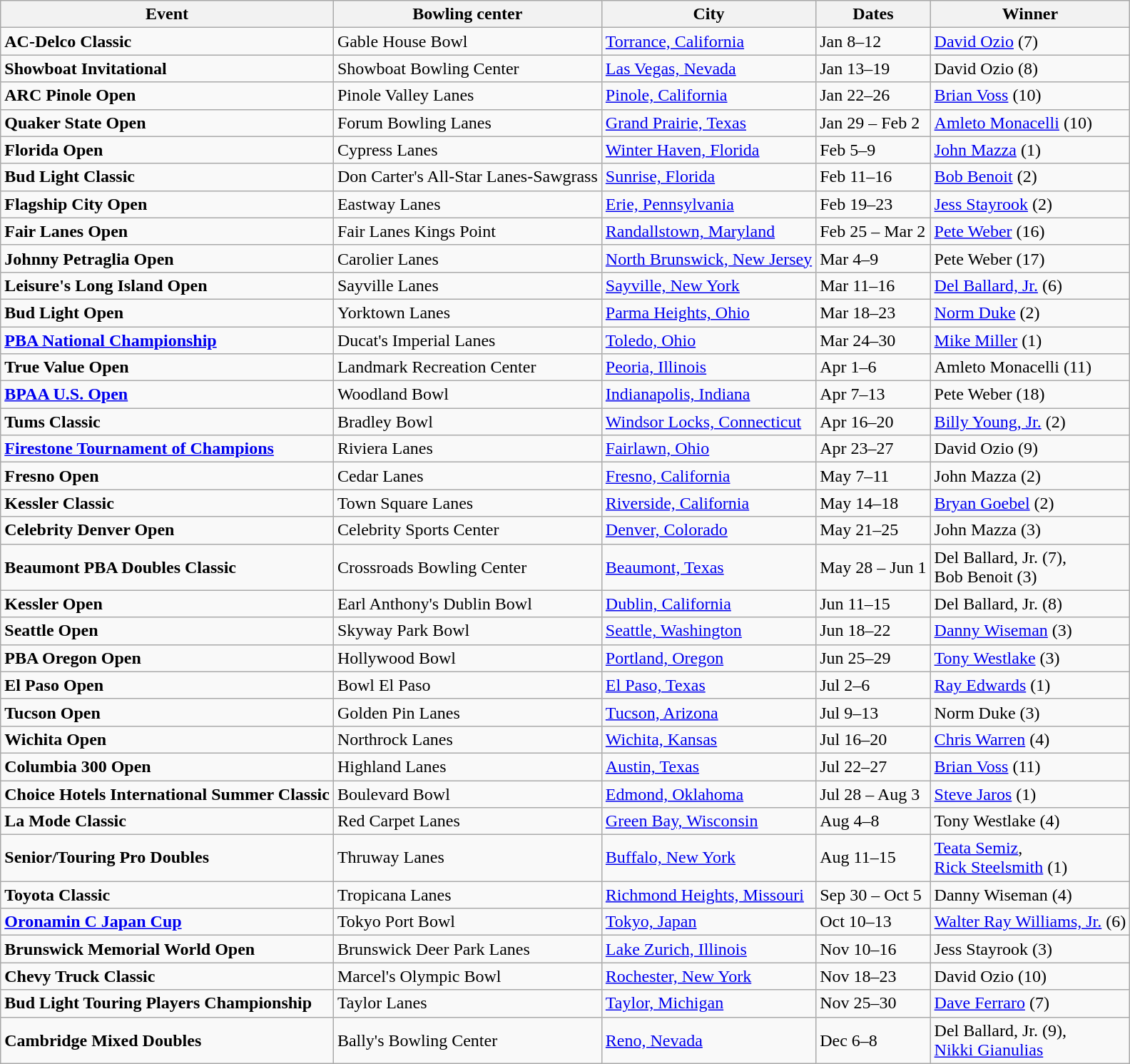<table class="wikitable">
<tr>
<th>Event</th>
<th>Bowling center</th>
<th>City</th>
<th>Dates</th>
<th>Winner</th>
</tr>
<tr>
<td><strong>AC-Delco Classic</strong></td>
<td>Gable House Bowl</td>
<td><a href='#'>Torrance, California</a></td>
<td>Jan 8–12</td>
<td><a href='#'>David Ozio</a> (7)</td>
</tr>
<tr>
<td><strong>Showboat Invitational</strong></td>
<td>Showboat Bowling Center</td>
<td><a href='#'>Las Vegas, Nevada</a></td>
<td>Jan 13–19</td>
<td>David Ozio (8)</td>
</tr>
<tr>
<td><strong>ARC Pinole Open</strong></td>
<td>Pinole Valley Lanes</td>
<td><a href='#'>Pinole, California</a></td>
<td>Jan 22–26</td>
<td><a href='#'>Brian Voss</a> (10)</td>
</tr>
<tr>
<td><strong>Quaker State Open</strong></td>
<td>Forum Bowling Lanes</td>
<td><a href='#'>Grand Prairie, Texas</a></td>
<td>Jan 29 – Feb 2</td>
<td><a href='#'>Amleto Monacelli</a> (10)</td>
</tr>
<tr>
<td><strong>Florida Open</strong></td>
<td>Cypress Lanes</td>
<td><a href='#'>Winter Haven, Florida</a></td>
<td>Feb 5–9</td>
<td><a href='#'>John Mazza</a> (1)</td>
</tr>
<tr>
<td><strong>Bud Light Classic</strong></td>
<td>Don Carter's All-Star Lanes-Sawgrass</td>
<td><a href='#'>Sunrise, Florida</a></td>
<td>Feb 11–16</td>
<td><a href='#'>Bob Benoit</a> (2)</td>
</tr>
<tr>
<td><strong>Flagship City Open</strong></td>
<td>Eastway Lanes</td>
<td><a href='#'>Erie, Pennsylvania</a></td>
<td>Feb 19–23</td>
<td><a href='#'>Jess Stayrook</a> (2)</td>
</tr>
<tr>
<td><strong>Fair Lanes Open</strong></td>
<td>Fair Lanes Kings Point</td>
<td><a href='#'>Randallstown, Maryland</a></td>
<td>Feb 25 – Mar 2</td>
<td><a href='#'>Pete Weber</a> (16)</td>
</tr>
<tr>
<td><strong>Johnny Petraglia Open</strong></td>
<td>Carolier Lanes</td>
<td><a href='#'>North Brunswick, New Jersey</a></td>
<td>Mar 4–9</td>
<td>Pete Weber (17)</td>
</tr>
<tr>
<td><strong>Leisure's Long Island Open</strong></td>
<td>Sayville Lanes</td>
<td><a href='#'>Sayville, New York</a></td>
<td>Mar 11–16</td>
<td><a href='#'>Del Ballard, Jr.</a> (6)</td>
</tr>
<tr>
<td><strong>Bud Light Open</strong></td>
<td>Yorktown Lanes</td>
<td><a href='#'>Parma Heights, Ohio</a></td>
<td>Mar 18–23</td>
<td><a href='#'>Norm Duke</a> (2)</td>
</tr>
<tr>
<td><strong><a href='#'>PBA National Championship</a></strong></td>
<td>Ducat's Imperial Lanes</td>
<td><a href='#'>Toledo, Ohio</a></td>
<td>Mar 24–30</td>
<td><a href='#'>Mike Miller</a> (1)</td>
</tr>
<tr>
<td><strong>True Value Open</strong></td>
<td>Landmark Recreation Center</td>
<td><a href='#'>Peoria, Illinois</a></td>
<td>Apr 1–6</td>
<td>Amleto Monacelli (11)</td>
</tr>
<tr>
<td><strong><a href='#'>BPAA U.S. Open</a></strong></td>
<td>Woodland Bowl</td>
<td><a href='#'>Indianapolis, Indiana</a></td>
<td>Apr 7–13</td>
<td>Pete Weber (18)</td>
</tr>
<tr>
<td><strong>Tums Classic</strong></td>
<td>Bradley Bowl</td>
<td><a href='#'>Windsor Locks, Connecticut</a></td>
<td>Apr 16–20</td>
<td><a href='#'>Billy Young, Jr.</a> (2)</td>
</tr>
<tr>
<td><strong><a href='#'>Firestone Tournament of Champions</a></strong></td>
<td>Riviera Lanes</td>
<td><a href='#'>Fairlawn, Ohio</a></td>
<td>Apr 23–27</td>
<td>David Ozio (9)</td>
</tr>
<tr>
<td><strong>Fresno Open</strong></td>
<td>Cedar Lanes</td>
<td><a href='#'>Fresno, California</a></td>
<td>May 7–11</td>
<td>John Mazza (2)</td>
</tr>
<tr>
<td><strong>Kessler Classic</strong></td>
<td>Town Square Lanes</td>
<td><a href='#'>Riverside, California</a></td>
<td>May 14–18</td>
<td><a href='#'>Bryan Goebel</a> (2)</td>
</tr>
<tr>
<td><strong>Celebrity Denver Open</strong></td>
<td>Celebrity Sports Center</td>
<td><a href='#'>Denver, Colorado</a></td>
<td>May 21–25</td>
<td>John Mazza (3)</td>
</tr>
<tr>
<td><strong>Beaumont PBA Doubles Classic</strong></td>
<td>Crossroads Bowling Center</td>
<td><a href='#'>Beaumont, Texas</a></td>
<td>May 28 – Jun 1</td>
<td>Del Ballard, Jr. (7),<br>Bob Benoit (3)</td>
</tr>
<tr>
<td><strong>Kessler Open</strong></td>
<td>Earl Anthony's Dublin Bowl</td>
<td><a href='#'>Dublin, California</a></td>
<td>Jun 11–15</td>
<td>Del Ballard, Jr. (8)</td>
</tr>
<tr>
<td><strong>Seattle Open</strong></td>
<td>Skyway Park Bowl</td>
<td><a href='#'>Seattle, Washington</a></td>
<td>Jun 18–22</td>
<td><a href='#'>Danny Wiseman</a> (3)</td>
</tr>
<tr>
<td><strong>PBA Oregon Open</strong></td>
<td>Hollywood Bowl</td>
<td><a href='#'>Portland, Oregon</a></td>
<td>Jun 25–29</td>
<td><a href='#'>Tony Westlake</a> (3)</td>
</tr>
<tr>
<td><strong>El Paso Open</strong></td>
<td>Bowl El Paso</td>
<td><a href='#'>El Paso, Texas</a></td>
<td>Jul 2–6</td>
<td><a href='#'>Ray Edwards</a> (1)</td>
</tr>
<tr>
<td><strong>Tucson Open</strong></td>
<td>Golden Pin Lanes</td>
<td><a href='#'>Tucson, Arizona</a></td>
<td>Jul 9–13</td>
<td>Norm Duke (3)</td>
</tr>
<tr>
<td><strong>Wichita Open</strong></td>
<td>Northrock Lanes</td>
<td><a href='#'>Wichita, Kansas</a></td>
<td>Jul 16–20</td>
<td><a href='#'>Chris Warren</a> (4)</td>
</tr>
<tr>
<td><strong>Columbia 300 Open</strong></td>
<td>Highland Lanes</td>
<td><a href='#'>Austin, Texas</a></td>
<td>Jul 22–27</td>
<td><a href='#'>Brian Voss</a> (11)</td>
</tr>
<tr>
<td><strong>Choice Hotels International Summer Classic</strong></td>
<td>Boulevard Bowl</td>
<td><a href='#'>Edmond, Oklahoma</a></td>
<td>Jul 28 – Aug 3</td>
<td><a href='#'>Steve Jaros</a> (1)</td>
</tr>
<tr>
<td><strong>La Mode Classic</strong></td>
<td>Red Carpet Lanes</td>
<td><a href='#'>Green Bay, Wisconsin</a></td>
<td>Aug 4–8</td>
<td>Tony Westlake (4)</td>
</tr>
<tr>
<td><strong>Senior/Touring Pro Doubles</strong></td>
<td>Thruway Lanes</td>
<td><a href='#'>Buffalo, New York</a></td>
<td>Aug 11–15</td>
<td><a href='#'>Teata Semiz</a>,<br><a href='#'>Rick Steelsmith</a> (1)</td>
</tr>
<tr>
<td><strong>Toyota Classic</strong></td>
<td>Tropicana Lanes</td>
<td><a href='#'>Richmond Heights, Missouri</a></td>
<td>Sep 30 – Oct 5</td>
<td>Danny Wiseman (4)</td>
</tr>
<tr>
<td><strong><a href='#'>Oronamin C Japan Cup</a></strong></td>
<td>Tokyo Port Bowl</td>
<td><a href='#'>Tokyo, Japan</a></td>
<td>Oct 10–13</td>
<td><a href='#'>Walter Ray Williams, Jr.</a> (6)</td>
</tr>
<tr>
<td><strong>Brunswick Memorial World Open</strong></td>
<td>Brunswick Deer Park Lanes</td>
<td><a href='#'>Lake Zurich, Illinois</a></td>
<td>Nov 10–16</td>
<td>Jess Stayrook (3)</td>
</tr>
<tr>
<td><strong>Chevy Truck Classic</strong></td>
<td>Marcel's Olympic Bowl</td>
<td><a href='#'>Rochester, New York</a></td>
<td>Nov 18–23</td>
<td>David Ozio (10)</td>
</tr>
<tr>
<td><strong>Bud Light Touring Players Championship</strong></td>
<td>Taylor Lanes</td>
<td><a href='#'>Taylor, Michigan</a></td>
<td>Nov 25–30</td>
<td><a href='#'>Dave Ferraro</a> (7)</td>
</tr>
<tr>
<td><strong>Cambridge Mixed Doubles</strong></td>
<td>Bally's Bowling Center</td>
<td><a href='#'>Reno, Nevada</a></td>
<td>Dec 6–8</td>
<td>Del Ballard, Jr. (9),<br><a href='#'>Nikki Gianulias</a></td>
</tr>
</table>
